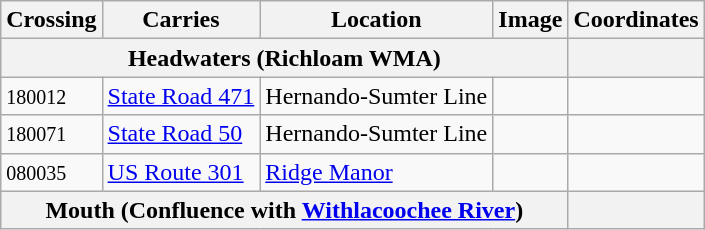<table class="wikitable">
<tr>
<th>Crossing</th>
<th>Carries</th>
<th>Location</th>
<th>Image</th>
<th>Coordinates</th>
</tr>
<tr>
<th colspan="4">Headwaters (Richloam WMA)</th>
<th></th>
</tr>
<tr>
<td><small> 180012</small></td>
<td> <a href='#'>State Road 471</a></td>
<td>Hernando-Sumter Line</td>
<td></td>
<td></td>
</tr>
<tr>
<td><small> 180071</small></td>
<td> <a href='#'>State Road 50</a></td>
<td>Hernando-Sumter Line</td>
<td></td>
<td></td>
</tr>
<tr>
<td><small> 080035</small></td>
<td> <a href='#'>US Route 301</a></td>
<td><a href='#'>Ridge Manor</a></td>
<td></td>
<td></td>
</tr>
<tr>
<th colspan="4">Mouth (Confluence with <a href='#'>Withlacoochee River</a>)</th>
<th></th>
</tr>
</table>
